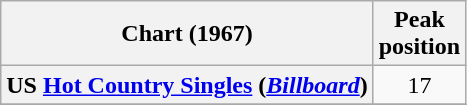<table class="wikitable plainrowheaders" style="text-align:center">
<tr>
<th scope="col">Chart (1967)</th>
<th scope="col">Peak<br>position</th>
</tr>
<tr>
<th scope = "row">US <a href='#'>Hot Country Singles</a> (<em><a href='#'>Billboard</a></em>)</th>
<td>17</td>
</tr>
<tr>
</tr>
</table>
